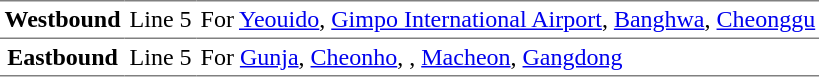<table border="1" cellspacing="0" cellpadding="3" frame="hsides" rules="rows">
<tr>
<th>Westbound</th>
<td>Line 5</td>
<td>For <a href='#'>Yeouido</a>, <a href='#'>Gimpo International Airport</a>, <a href='#'>Banghwa</a>, <a href='#'>Cheonggu</a></td>
</tr>
<tr>
<th>Eastbound</th>
<td>Line 5</td>
<td>For <a href='#'>Gunja</a>, <a href='#'>Cheonho</a>, , <a href='#'>Macheon</a>, <a href='#'>Gangdong</a></td>
</tr>
</table>
